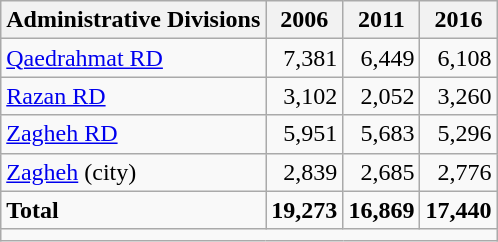<table class="wikitable">
<tr>
<th>Administrative Divisions</th>
<th>2006</th>
<th>2011</th>
<th>2016</th>
</tr>
<tr>
<td><a href='#'>Qaedrahmat RD</a></td>
<td style="text-align: right;">7,381</td>
<td style="text-align: right;">6,449</td>
<td style="text-align: right;">6,108</td>
</tr>
<tr>
<td><a href='#'>Razan RD</a></td>
<td style="text-align: right;">3,102</td>
<td style="text-align: right;">2,052</td>
<td style="text-align: right;">3,260</td>
</tr>
<tr>
<td><a href='#'>Zagheh RD</a></td>
<td style="text-align: right;">5,951</td>
<td style="text-align: right;">5,683</td>
<td style="text-align: right;">5,296</td>
</tr>
<tr>
<td><a href='#'>Zagheh</a> (city)</td>
<td style="text-align: right;">2,839</td>
<td style="text-align: right;">2,685</td>
<td style="text-align: right;">2,776</td>
</tr>
<tr>
<td><strong>Total</strong></td>
<td style="text-align: right;"><strong>19,273</strong></td>
<td style="text-align: right;"><strong>16,869</strong></td>
<td style="text-align: right;"><strong>17,440</strong></td>
</tr>
<tr>
<td colspan=4></td>
</tr>
</table>
